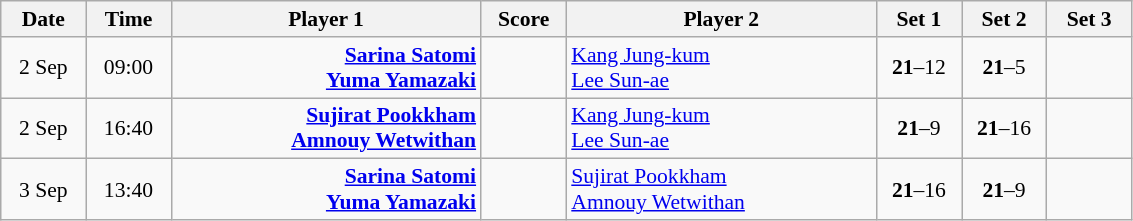<table class="wikitable" style="font-size:90%; text-align:center">
<tr>
<th width="50">Date</th>
<th width="50">Time</th>
<th width="200">Player 1</th>
<th width="50">Score</th>
<th width="200">Player 2</th>
<th width="50">Set 1</th>
<th width="50">Set 2</th>
<th width="50">Set 3</th>
</tr>
<tr>
<td>2 Sep</td>
<td>09:00</td>
<td align="right"><strong><a href='#'>Sarina Satomi</a> <br><a href='#'>Yuma Yamazaki</a> </strong></td>
<td> </td>
<td align="left"> <a href='#'>Kang Jung-kum</a><br> <a href='#'>Lee Sun-ae</a></td>
<td><strong>21</strong>–12</td>
<td><strong>21</strong>–5</td>
<td></td>
</tr>
<tr>
<td>2 Sep</td>
<td>16:40</td>
<td align="right"><strong><a href='#'>Sujirat Pookkham</a> <br><a href='#'>Amnouy Wetwithan</a> </strong></td>
<td> </td>
<td align="left"> <a href='#'>Kang Jung-kum</a><br> <a href='#'>Lee Sun-ae</a></td>
<td><strong>21</strong>–9</td>
<td><strong>21</strong>–16</td>
<td></td>
</tr>
<tr>
<td>3 Sep</td>
<td>13:40</td>
<td align="right"><strong><a href='#'>Sarina Satomi</a> <br><a href='#'>Yuma Yamazaki</a> </strong></td>
<td> </td>
<td align="left"> <a href='#'>Sujirat Pookkham</a><br> <a href='#'>Amnouy Wetwithan</a></td>
<td><strong>21</strong>–16</td>
<td><strong>21</strong>–9</td>
<td></td>
</tr>
</table>
